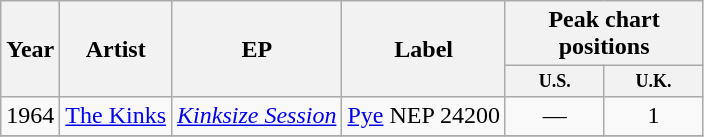<table class="wikitable plainrowheaders">
<tr>
<th rowspan="2">Year</th>
<th rowspan="2">Artist</th>
<th rowspan="2">EP</th>
<th rowspan="2">Label</th>
<th colspan="2">Peak chart positions</th>
</tr>
<tr>
<th style="width:5em;font-size:75%">U.S.</th>
<th style="width:5em;font-size:75%">U.K.</th>
</tr>
<tr>
<td>1964</td>
<td><a href='#'>The Kinks</a></td>
<td><em><a href='#'>Kinksize Session</a></em></td>
<td><a href='#'>Pye</a> NEP 24200</td>
<td align="center">—</td>
<td align="center">1</td>
</tr>
<tr>
</tr>
</table>
